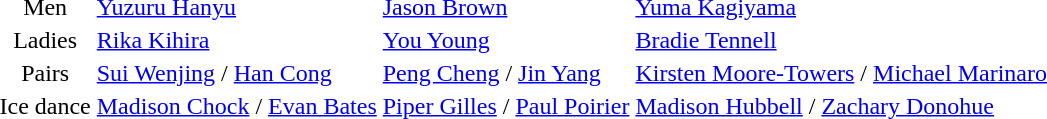<table>
<tr>
<td align=center>Men</td>
<td> <a href='#'>Yuzuru Hanyu</a></td>
<td> <a href='#'>Jason Brown</a></td>
<td> <a href='#'>Yuma Kagiyama</a></td>
</tr>
<tr>
<td align=center>Ladies</td>
<td> <a href='#'>Rika Kihira</a></td>
<td> <a href='#'>You Young</a></td>
<td> <a href='#'>Bradie Tennell</a></td>
</tr>
<tr>
<td align=center>Pairs</td>
<td> <a href='#'>Sui Wenjing</a> / <a href='#'>Han Cong</a></td>
<td> <a href='#'>Peng Cheng</a> / <a href='#'>Jin Yang</a></td>
<td> <a href='#'>Kirsten Moore-Towers</a> / <a href='#'>Michael Marinaro</a></td>
</tr>
<tr>
<td align=center>Ice dance</td>
<td> <a href='#'>Madison Chock</a> / <a href='#'>Evan Bates</a></td>
<td> <a href='#'>Piper Gilles</a> / <a href='#'>Paul Poirier</a></td>
<td> <a href='#'>Madison Hubbell</a> / <a href='#'>Zachary Donohue</a></td>
</tr>
</table>
